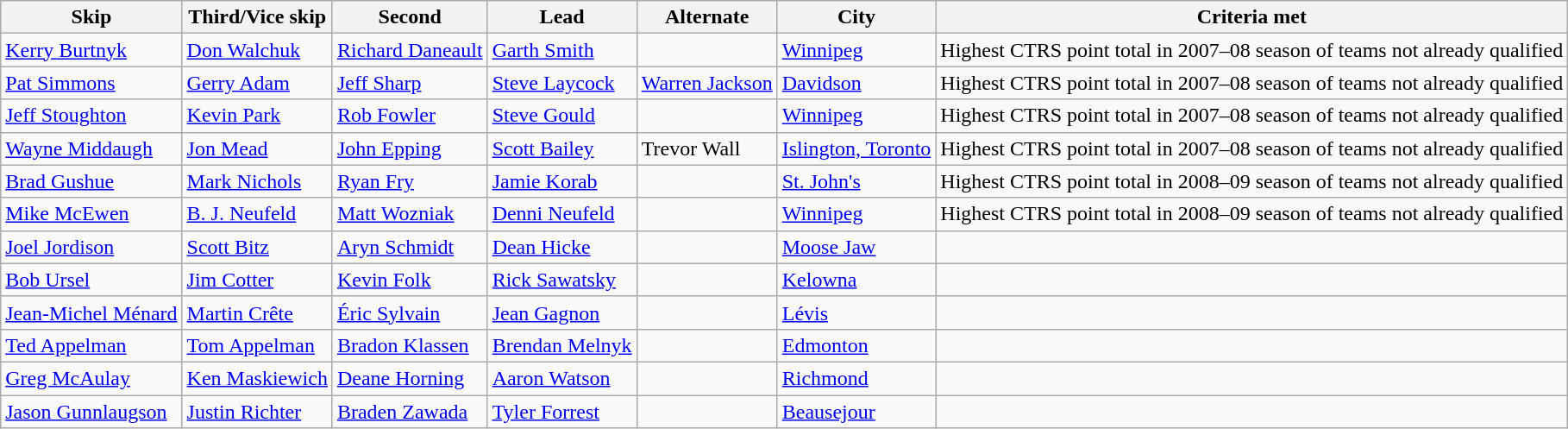<table class="wikitable">
<tr>
<th>Skip</th>
<th>Third/Vice skip</th>
<th>Second</th>
<th>Lead</th>
<th>Alternate</th>
<th>City</th>
<th>Criteria met</th>
</tr>
<tr>
<td><a href='#'>Kerry Burtnyk</a></td>
<td><a href='#'>Don Walchuk</a></td>
<td><a href='#'>Richard Daneault</a></td>
<td><a href='#'>Garth Smith</a></td>
<td></td>
<td><a href='#'>Winnipeg</a></td>
<td>Highest CTRS point total in 2007–08 season of teams not already qualified</td>
</tr>
<tr>
<td><a href='#'>Pat Simmons</a></td>
<td><a href='#'>Gerry Adam</a></td>
<td><a href='#'>Jeff Sharp</a></td>
<td><a href='#'>Steve Laycock</a></td>
<td><a href='#'>Warren Jackson</a></td>
<td><a href='#'>Davidson</a></td>
<td>Highest CTRS point total in 2007–08 season of teams not already qualified</td>
</tr>
<tr>
<td><a href='#'>Jeff Stoughton</a></td>
<td><a href='#'>Kevin Park</a></td>
<td><a href='#'>Rob Fowler</a></td>
<td><a href='#'>Steve Gould</a></td>
<td></td>
<td><a href='#'>Winnipeg</a></td>
<td>Highest CTRS point total in 2007–08 season of teams not already qualified</td>
</tr>
<tr>
<td><a href='#'>Wayne Middaugh</a></td>
<td><a href='#'>Jon Mead</a></td>
<td><a href='#'>John Epping</a></td>
<td><a href='#'>Scott Bailey</a></td>
<td>Trevor Wall</td>
<td><a href='#'>Islington, Toronto</a></td>
<td>Highest CTRS point total in 2007–08 season of teams not already qualified</td>
</tr>
<tr>
<td><a href='#'>Brad Gushue</a></td>
<td><a href='#'>Mark Nichols</a></td>
<td><a href='#'>Ryan Fry</a></td>
<td><a href='#'>Jamie Korab</a></td>
<td></td>
<td><a href='#'>St. John's</a></td>
<td>Highest CTRS point total in 2008–09 season of teams not already qualified</td>
</tr>
<tr>
<td><a href='#'>Mike McEwen</a></td>
<td><a href='#'>B. J. Neufeld</a></td>
<td><a href='#'>Matt Wozniak</a></td>
<td><a href='#'>Denni Neufeld</a></td>
<td></td>
<td><a href='#'>Winnipeg</a></td>
<td>Highest CTRS point total in 2008–09 season of teams not already qualified</td>
</tr>
<tr>
<td><a href='#'>Joel Jordison</a></td>
<td><a href='#'>Scott Bitz</a></td>
<td><a href='#'>Aryn Schmidt</a></td>
<td><a href='#'>Dean Hicke</a></td>
<td></td>
<td><a href='#'>Moose Jaw</a></td>
<td></td>
</tr>
<tr>
<td><a href='#'>Bob Ursel</a></td>
<td><a href='#'>Jim Cotter</a></td>
<td><a href='#'>Kevin Folk</a></td>
<td><a href='#'>Rick Sawatsky</a></td>
<td></td>
<td><a href='#'>Kelowna</a></td>
<td></td>
</tr>
<tr>
<td><a href='#'>Jean-Michel Ménard</a></td>
<td><a href='#'>Martin Crête</a></td>
<td><a href='#'>Éric Sylvain</a></td>
<td><a href='#'>Jean Gagnon</a></td>
<td></td>
<td><a href='#'>Lévis</a></td>
<td></td>
</tr>
<tr>
<td><a href='#'>Ted Appelman</a></td>
<td><a href='#'>Tom Appelman</a></td>
<td><a href='#'>Bradon Klassen</a></td>
<td><a href='#'>Brendan Melnyk</a></td>
<td></td>
<td><a href='#'>Edmonton</a></td>
<td></td>
</tr>
<tr>
<td><a href='#'>Greg McAulay</a></td>
<td><a href='#'>Ken Maskiewich</a></td>
<td><a href='#'>Deane Horning</a></td>
<td><a href='#'>Aaron Watson</a></td>
<td></td>
<td><a href='#'>Richmond</a></td>
<td></td>
</tr>
<tr>
<td><a href='#'>Jason Gunnlaugson</a></td>
<td><a href='#'>Justin Richter</a></td>
<td><a href='#'>Braden Zawada</a></td>
<td><a href='#'>Tyler Forrest</a></td>
<td></td>
<td><a href='#'>Beausejour</a></td>
</tr>
</table>
